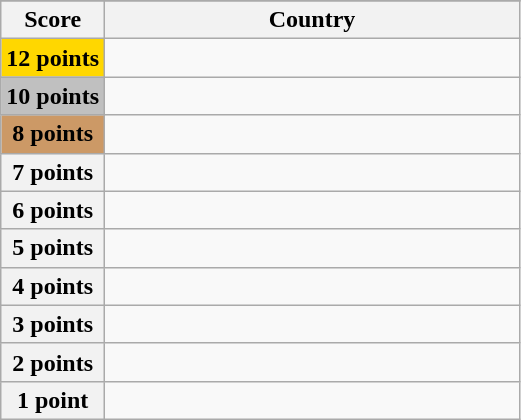<table class="wikitable">
<tr>
</tr>
<tr>
<th scope="col" width="20%">Score</th>
<th scope="col">Country</th>
</tr>
<tr>
<th scope="row" style="background:gold">12 points</th>
<td></td>
</tr>
<tr>
<th scope="row" style="background:silver">10 points</th>
<td></td>
</tr>
<tr>
<th scope="row" style="background:#CC9966">8 points</th>
<td></td>
</tr>
<tr>
<th scope="row">7 points</th>
<td></td>
</tr>
<tr>
<th scope="row">6 points</th>
<td></td>
</tr>
<tr>
<th scope="row">5 points</th>
<td></td>
</tr>
<tr>
<th scope="row">4 points</th>
<td></td>
</tr>
<tr>
<th scope="row">3 points</th>
<td></td>
</tr>
<tr>
<th scope="row">2 points</th>
<td></td>
</tr>
<tr>
<th scope="row">1 point</th>
<td></td>
</tr>
</table>
